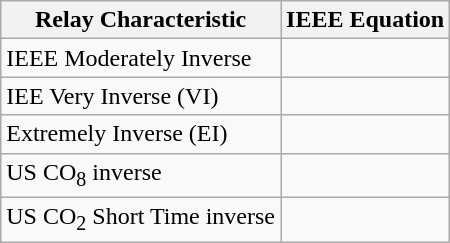<table class="wikitable">
<tr>
<th>Relay Characteristic</th>
<th>IEEE Equation</th>
</tr>
<tr>
<td>IEEE Moderately Inverse</td>
<td></td>
</tr>
<tr>
<td>IEE Very Inverse (VI)</td>
<td></td>
</tr>
<tr>
<td>Extremely Inverse (EI)</td>
<td></td>
</tr>
<tr>
<td>US CO<sub>8</sub> inverse</td>
<td></td>
</tr>
<tr>
<td>US CO<sub>2</sub> Short Time inverse</td>
<td></td>
</tr>
</table>
